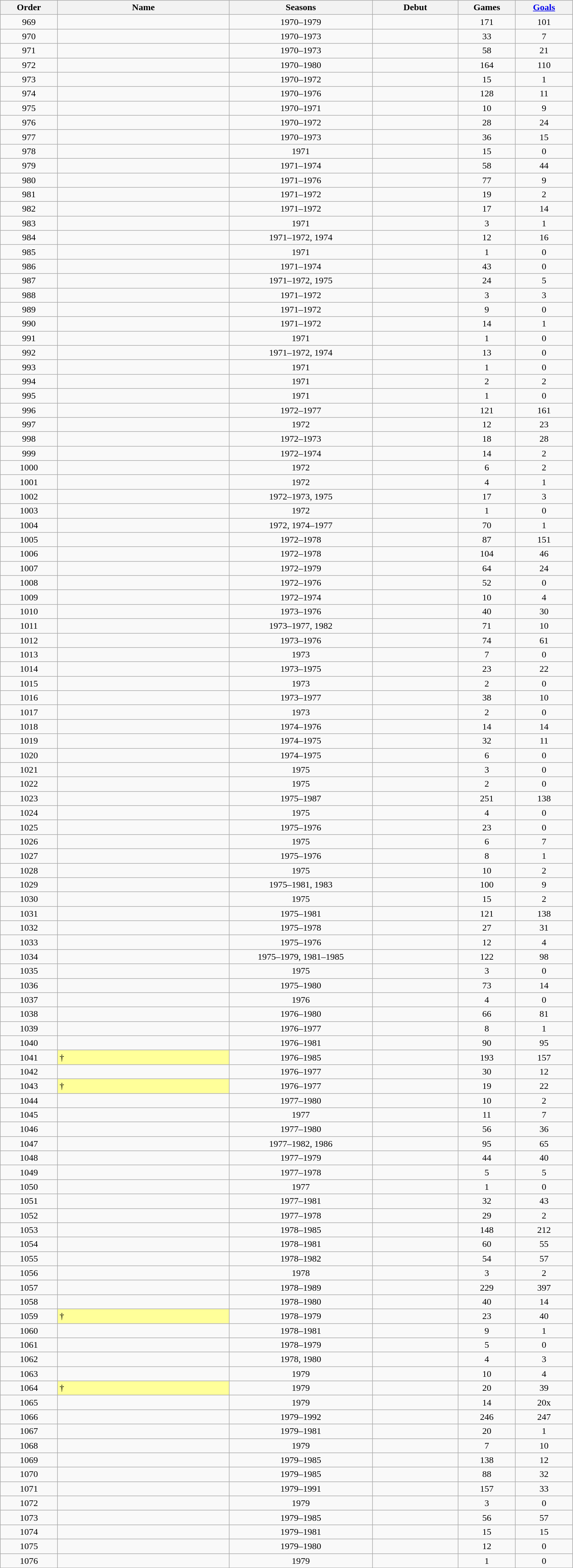<table class="wikitable sortable" style="text-align:center; width:80%">
<tr>
<th style="width=5%">Order</th>
<th style="width:30%">Name</th>
<th style="width:25%">Seasons</th>
<th style="width:15%">Debut</th>
<th style="width:10%">Games</th>
<th style="width:10%"><a href='#'>Goals</a></th>
</tr>
<tr>
<td>969</td>
<td align=left></td>
<td>1970–1979</td>
<td></td>
<td>171</td>
<td>101</td>
</tr>
<tr>
<td>970</td>
<td align=left></td>
<td>1970–1973</td>
<td></td>
<td>33</td>
<td>7</td>
</tr>
<tr>
<td>971</td>
<td align=left></td>
<td>1970–1973</td>
<td></td>
<td>58</td>
<td>21</td>
</tr>
<tr>
<td>972</td>
<td align=left></td>
<td>1970–1980</td>
<td></td>
<td>164</td>
<td>110</td>
</tr>
<tr>
<td>973</td>
<td align=left></td>
<td>1970–1972</td>
<td></td>
<td>15</td>
<td>1</td>
</tr>
<tr>
<td>974</td>
<td align=left></td>
<td>1970–1976</td>
<td></td>
<td>128</td>
<td>11</td>
</tr>
<tr>
<td>975</td>
<td align=left></td>
<td>1970–1971</td>
<td></td>
<td>10</td>
<td>9</td>
</tr>
<tr>
<td>976</td>
<td align=left></td>
<td>1970–1972</td>
<td></td>
<td>28</td>
<td>24</td>
</tr>
<tr>
<td>977</td>
<td align=left></td>
<td>1970–1973</td>
<td></td>
<td>36</td>
<td>15</td>
</tr>
<tr>
<td>978</td>
<td align=left></td>
<td>1971</td>
<td></td>
<td>15</td>
<td>0</td>
</tr>
<tr>
<td>979</td>
<td align=left></td>
<td>1971–1974</td>
<td></td>
<td>58</td>
<td>44</td>
</tr>
<tr>
<td>980</td>
<td align=left></td>
<td>1971–1976</td>
<td></td>
<td>77</td>
<td>9</td>
</tr>
<tr>
<td>981</td>
<td align=left></td>
<td>1971–1972</td>
<td></td>
<td>19</td>
<td>2</td>
</tr>
<tr>
<td>982</td>
<td align=left></td>
<td>1971–1972</td>
<td></td>
<td>17</td>
<td>14</td>
</tr>
<tr>
<td>983</td>
<td align=left></td>
<td>1971</td>
<td></td>
<td>3</td>
<td>1</td>
</tr>
<tr>
<td>984</td>
<td align=left></td>
<td>1971–1972, 1974</td>
<td></td>
<td>12</td>
<td>16</td>
</tr>
<tr>
<td>985</td>
<td align=left></td>
<td>1971</td>
<td></td>
<td>1</td>
<td>0</td>
</tr>
<tr>
<td>986</td>
<td align=left></td>
<td>1971–1974</td>
<td></td>
<td>43</td>
<td>0</td>
</tr>
<tr>
<td>987</td>
<td align=left></td>
<td>1971–1972, 1975</td>
<td></td>
<td>24</td>
<td>5</td>
</tr>
<tr>
<td>988</td>
<td align=left></td>
<td>1971–1972</td>
<td></td>
<td>3</td>
<td>3</td>
</tr>
<tr>
<td>989</td>
<td align=left></td>
<td>1971–1972</td>
<td></td>
<td>9</td>
<td>0</td>
</tr>
<tr>
<td>990</td>
<td align=left></td>
<td>1971–1972</td>
<td></td>
<td>14</td>
<td>1</td>
</tr>
<tr>
<td>991</td>
<td align=left></td>
<td>1971</td>
<td></td>
<td>1</td>
<td>0</td>
</tr>
<tr>
<td>992</td>
<td align=left></td>
<td>1971–1972, 1974</td>
<td></td>
<td>13</td>
<td>0</td>
</tr>
<tr>
<td>993</td>
<td align=left></td>
<td>1971</td>
<td></td>
<td>1</td>
<td>0</td>
</tr>
<tr>
<td>994</td>
<td align=left></td>
<td>1971</td>
<td></td>
<td>2</td>
<td>2</td>
</tr>
<tr>
<td>995</td>
<td align=left></td>
<td>1971</td>
<td></td>
<td>1</td>
<td>0</td>
</tr>
<tr>
<td>996</td>
<td align=left></td>
<td>1972–1977</td>
<td></td>
<td>121</td>
<td>161</td>
</tr>
<tr>
<td>997</td>
<td align=left></td>
<td>1972</td>
<td></td>
<td>12</td>
<td>23</td>
</tr>
<tr>
<td>998</td>
<td align=left></td>
<td>1972–1973</td>
<td></td>
<td>18</td>
<td>28</td>
</tr>
<tr>
<td>999</td>
<td align=left></td>
<td>1972–1974</td>
<td></td>
<td>14</td>
<td>2</td>
</tr>
<tr>
<td>1000</td>
<td align=left></td>
<td>1972</td>
<td></td>
<td>6</td>
<td>2</td>
</tr>
<tr>
<td>1001</td>
<td align=left></td>
<td>1972</td>
<td></td>
<td>4</td>
<td>1</td>
</tr>
<tr>
<td>1002</td>
<td align=left></td>
<td>1972–1973, 1975</td>
<td></td>
<td>17</td>
<td>3</td>
</tr>
<tr>
<td>1003</td>
<td align=left></td>
<td>1972</td>
<td></td>
<td>1</td>
<td>0</td>
</tr>
<tr>
<td>1004</td>
<td align=left></td>
<td>1972, 1974–1977</td>
<td></td>
<td>70</td>
<td>1</td>
</tr>
<tr>
<td>1005</td>
<td align=left></td>
<td>1972–1978</td>
<td></td>
<td>87</td>
<td>151</td>
</tr>
<tr>
<td>1006</td>
<td align=left></td>
<td>1972–1978</td>
<td></td>
<td>104</td>
<td>46</td>
</tr>
<tr>
<td>1007</td>
<td align=left></td>
<td>1972–1979</td>
<td></td>
<td>64</td>
<td>24</td>
</tr>
<tr>
<td>1008</td>
<td align=left></td>
<td>1972–1976</td>
<td></td>
<td>52</td>
<td>0</td>
</tr>
<tr>
<td>1009</td>
<td align=left></td>
<td>1972–1974</td>
<td></td>
<td>10</td>
<td>4</td>
</tr>
<tr>
<td>1010</td>
<td align=left></td>
<td>1973–1976</td>
<td></td>
<td>40</td>
<td>30</td>
</tr>
<tr>
<td>1011</td>
<td align=left></td>
<td>1973–1977, 1982</td>
<td></td>
<td>71</td>
<td>10</td>
</tr>
<tr>
<td>1012</td>
<td align=left></td>
<td>1973–1976</td>
<td></td>
<td>74</td>
<td>61</td>
</tr>
<tr>
<td>1013</td>
<td align=left></td>
<td>1973</td>
<td></td>
<td>7</td>
<td>0</td>
</tr>
<tr>
<td>1014</td>
<td align=left></td>
<td>1973–1975</td>
<td></td>
<td>23</td>
<td>22</td>
</tr>
<tr>
<td>1015</td>
<td align=left></td>
<td>1973</td>
<td></td>
<td>2</td>
<td>0</td>
</tr>
<tr>
<td>1016</td>
<td align=left></td>
<td>1973–1977</td>
<td></td>
<td>38</td>
<td>10</td>
</tr>
<tr>
<td>1017</td>
<td align=left></td>
<td>1973</td>
<td></td>
<td>2</td>
<td>0</td>
</tr>
<tr>
<td>1018</td>
<td align=left></td>
<td>1974–1976</td>
<td></td>
<td>14</td>
<td>14</td>
</tr>
<tr>
<td>1019</td>
<td align=left></td>
<td>1974–1975</td>
<td></td>
<td>32</td>
<td>11</td>
</tr>
<tr>
<td>1020</td>
<td align=left></td>
<td>1974–1975</td>
<td></td>
<td>6</td>
<td>0</td>
</tr>
<tr>
<td>1021</td>
<td align=left></td>
<td>1975</td>
<td></td>
<td>3</td>
<td>0</td>
</tr>
<tr>
<td>1022</td>
<td align=left></td>
<td>1975</td>
<td></td>
<td>2</td>
<td>0</td>
</tr>
<tr>
<td>1023</td>
<td align=left></td>
<td>1975–1987</td>
<td></td>
<td>251</td>
<td>138</td>
</tr>
<tr>
<td>1024</td>
<td align=left></td>
<td>1975</td>
<td></td>
<td>4</td>
<td>0</td>
</tr>
<tr>
<td>1025</td>
<td align=left></td>
<td>1975–1976</td>
<td></td>
<td>23</td>
<td>0</td>
</tr>
<tr>
<td>1026</td>
<td align=left></td>
<td>1975</td>
<td></td>
<td>6</td>
<td>7</td>
</tr>
<tr>
<td>1027</td>
<td align=left></td>
<td>1975–1976</td>
<td></td>
<td>8</td>
<td>1</td>
</tr>
<tr>
<td>1028</td>
<td align=left></td>
<td>1975</td>
<td></td>
<td>10</td>
<td>2</td>
</tr>
<tr>
<td>1029</td>
<td align=left></td>
<td>1975–1981, 1983</td>
<td></td>
<td>100</td>
<td>9</td>
</tr>
<tr>
<td>1030</td>
<td align=left></td>
<td>1975</td>
<td></td>
<td>15</td>
<td>2</td>
</tr>
<tr>
<td>1031</td>
<td align=left></td>
<td>1975–1981</td>
<td></td>
<td>121</td>
<td>138</td>
</tr>
<tr>
<td>1032</td>
<td align=left></td>
<td>1975–1978</td>
<td></td>
<td>27</td>
<td>31</td>
</tr>
<tr>
<td>1033</td>
<td align=left></td>
<td>1975–1976</td>
<td></td>
<td>12</td>
<td>4</td>
</tr>
<tr>
<td>1034</td>
<td align=left></td>
<td>1975–1979, 1981–1985</td>
<td></td>
<td>122</td>
<td>98</td>
</tr>
<tr>
<td>1035</td>
<td align=left></td>
<td>1975</td>
<td></td>
<td>3</td>
<td>0</td>
</tr>
<tr>
<td>1036</td>
<td align=left></td>
<td>1975–1980</td>
<td></td>
<td>73</td>
<td>14</td>
</tr>
<tr>
<td>1037</td>
<td align=left></td>
<td>1976</td>
<td></td>
<td>4</td>
<td>0</td>
</tr>
<tr>
<td>1038</td>
<td align=left></td>
<td>1976–1980</td>
<td></td>
<td>66</td>
<td>81</td>
</tr>
<tr>
<td>1039</td>
<td align=left></td>
<td>1976–1977</td>
<td></td>
<td>8</td>
<td>1</td>
</tr>
<tr>
<td>1040</td>
<td align=left></td>
<td>1976–1981</td>
<td></td>
<td>90</td>
<td>95</td>
</tr>
<tr>
<td>1041</td>
<td style="text-align:left; background:#FFFF99">†</td>
<td>1976–1985</td>
<td></td>
<td>193</td>
<td>157</td>
</tr>
<tr>
<td>1042</td>
<td align=left></td>
<td>1976–1977</td>
<td></td>
<td>30</td>
<td>12</td>
</tr>
<tr>
<td>1043</td>
<td style="text-align:left; background:#FFFF99">†</td>
<td>1976–1977</td>
<td></td>
<td>19</td>
<td>22</td>
</tr>
<tr>
<td>1044</td>
<td align=left></td>
<td>1977–1980</td>
<td></td>
<td>10</td>
<td>2</td>
</tr>
<tr>
<td>1045</td>
<td align=left></td>
<td>1977</td>
<td></td>
<td>11</td>
<td>7</td>
</tr>
<tr>
<td>1046</td>
<td align=left></td>
<td>1977–1980</td>
<td></td>
<td>56</td>
<td>36</td>
</tr>
<tr>
<td>1047</td>
<td align=left></td>
<td>1977–1982, 1986</td>
<td></td>
<td>95</td>
<td>65</td>
</tr>
<tr>
<td>1048</td>
<td align=left></td>
<td>1977–1979</td>
<td></td>
<td>44</td>
<td>40</td>
</tr>
<tr>
<td>1049</td>
<td align=left></td>
<td>1977–1978</td>
<td></td>
<td>5</td>
<td>5</td>
</tr>
<tr>
<td>1050</td>
<td align=left></td>
<td>1977</td>
<td></td>
<td>1</td>
<td>0</td>
</tr>
<tr>
<td>1051</td>
<td align=left></td>
<td>1977–1981</td>
<td></td>
<td>32</td>
<td>43</td>
</tr>
<tr>
<td>1052</td>
<td align=left></td>
<td>1977–1978</td>
<td></td>
<td>29</td>
<td>2</td>
</tr>
<tr>
<td>1053</td>
<td align=left></td>
<td>1978–1985</td>
<td></td>
<td>148</td>
<td>212</td>
</tr>
<tr>
<td>1054</td>
<td align=left></td>
<td>1978–1981</td>
<td></td>
<td>60</td>
<td>55</td>
</tr>
<tr>
<td>1055</td>
<td align=left></td>
<td>1978–1982</td>
<td></td>
<td>54</td>
<td>57</td>
</tr>
<tr>
<td>1056</td>
<td align=left></td>
<td>1978</td>
<td></td>
<td>3</td>
<td>2</td>
</tr>
<tr>
<td>1057</td>
<td align=left></td>
<td>1978–1989</td>
<td></td>
<td>229</td>
<td>397</td>
</tr>
<tr>
<td>1058</td>
<td align=left></td>
<td>1978–1980</td>
<td></td>
<td>40</td>
<td>14</td>
</tr>
<tr>
<td>1059</td>
<td style="text-align:left; background:#FFFF99">†</td>
<td>1978–1979</td>
<td></td>
<td>23</td>
<td>40</td>
</tr>
<tr>
<td>1060</td>
<td align=left></td>
<td>1978–1981</td>
<td></td>
<td>9</td>
<td>1</td>
</tr>
<tr>
<td>1061</td>
<td align=left></td>
<td>1978–1979</td>
<td></td>
<td>5</td>
<td>0</td>
</tr>
<tr>
<td>1062</td>
<td align=left></td>
<td>1978, 1980</td>
<td></td>
<td>4</td>
<td>3</td>
</tr>
<tr>
<td>1063</td>
<td align=left></td>
<td>1979</td>
<td></td>
<td>10</td>
<td>4</td>
</tr>
<tr>
<td>1064</td>
<td style="text-align:left; background:#FFFF99">†</td>
<td>1979</td>
<td></td>
<td>20</td>
<td>39</td>
</tr>
<tr>
<td>1065</td>
<td align=left></td>
<td>1979</td>
<td></td>
<td>14</td>
<td>20x</td>
</tr>
<tr>
<td>1066</td>
<td align=left></td>
<td>1979–1992</td>
<td></td>
<td>246</td>
<td>247</td>
</tr>
<tr>
<td>1067</td>
<td align=left></td>
<td>1979–1981</td>
<td></td>
<td>20</td>
<td>1</td>
</tr>
<tr>
<td>1068</td>
<td align=left></td>
<td>1979</td>
<td></td>
<td>7</td>
<td>10</td>
</tr>
<tr>
<td>1069</td>
<td align=left></td>
<td>1979–1985</td>
<td></td>
<td>138</td>
<td>12</td>
</tr>
<tr>
<td>1070</td>
<td align=left></td>
<td>1979–1985</td>
<td></td>
<td>88</td>
<td>32</td>
</tr>
<tr>
<td>1071</td>
<td align=left></td>
<td>1979–1991</td>
<td></td>
<td>157</td>
<td>33</td>
</tr>
<tr>
<td>1072</td>
<td align=left></td>
<td>1979</td>
<td></td>
<td>3</td>
<td>0</td>
</tr>
<tr>
<td>1073</td>
<td align=left></td>
<td>1979–1985</td>
<td></td>
<td>56</td>
<td>57</td>
</tr>
<tr>
<td>1074</td>
<td align=left></td>
<td>1979–1981</td>
<td></td>
<td>15</td>
<td>15</td>
</tr>
<tr>
<td>1075</td>
<td align=left></td>
<td>1979–1980</td>
<td></td>
<td>12</td>
<td>0</td>
</tr>
<tr>
<td>1076</td>
<td align=left></td>
<td>1979</td>
<td></td>
<td>1</td>
<td>0</td>
</tr>
</table>
